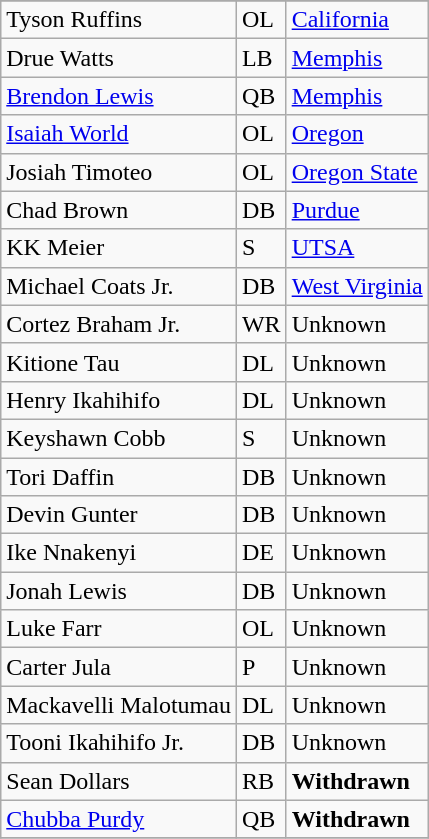<table class="wikitable sortable">
<tr>
</tr>
<tr>
<td>Tyson Ruffins</td>
<td>OL</td>
<td><a href='#'>California</a></td>
</tr>
<tr>
<td>Drue Watts</td>
<td>LB</td>
<td><a href='#'>Memphis</a></td>
</tr>
<tr>
<td><a href='#'>Brendon Lewis</a></td>
<td>QB</td>
<td><a href='#'>Memphis</a></td>
</tr>
<tr>
<td><a href='#'>Isaiah World</a></td>
<td>OL</td>
<td><a href='#'>Oregon</a></td>
</tr>
<tr>
<td>Josiah Timoteo</td>
<td>OL</td>
<td><a href='#'>Oregon State</a></td>
</tr>
<tr>
<td>Chad Brown</td>
<td>DB</td>
<td><a href='#'>Purdue</a></td>
</tr>
<tr>
<td>KK Meier</td>
<td>S</td>
<td><a href='#'>UTSA</a></td>
</tr>
<tr>
<td>Michael Coats Jr.</td>
<td>DB</td>
<td><a href='#'>West Virginia</a></td>
</tr>
<tr>
<td>Cortez Braham Jr.</td>
<td>WR</td>
<td>Unknown</td>
</tr>
<tr>
<td>Kitione Tau</td>
<td>DL</td>
<td>Unknown</td>
</tr>
<tr>
<td>Henry Ikahihifo</td>
<td>DL</td>
<td>Unknown</td>
</tr>
<tr>
<td>Keyshawn Cobb</td>
<td>S</td>
<td>Unknown</td>
</tr>
<tr>
<td>Tori Daffin</td>
<td>DB</td>
<td>Unknown</td>
</tr>
<tr>
<td>Devin Gunter</td>
<td>DB</td>
<td>Unknown</td>
</tr>
<tr>
<td>Ike Nnakenyi</td>
<td>DE</td>
<td>Unknown</td>
</tr>
<tr>
<td>Jonah Lewis</td>
<td>DB</td>
<td>Unknown</td>
</tr>
<tr>
<td>Luke Farr</td>
<td>OL</td>
<td>Unknown</td>
</tr>
<tr>
<td>Carter Jula</td>
<td>P</td>
<td>Unknown</td>
</tr>
<tr>
<td>Mackavelli Malotumau</td>
<td>DL</td>
<td>Unknown</td>
</tr>
<tr>
<td>Tooni Ikahihifo Jr.</td>
<td>DB</td>
<td>Unknown</td>
</tr>
<tr>
<td>Sean Dollars</td>
<td>RB</td>
<td><strong>Withdrawn</strong></td>
</tr>
<tr>
<td><a href='#'>Chubba Purdy</a></td>
<td>QB</td>
<td><strong>Withdrawn</strong></td>
</tr>
<tr>
</tr>
</table>
